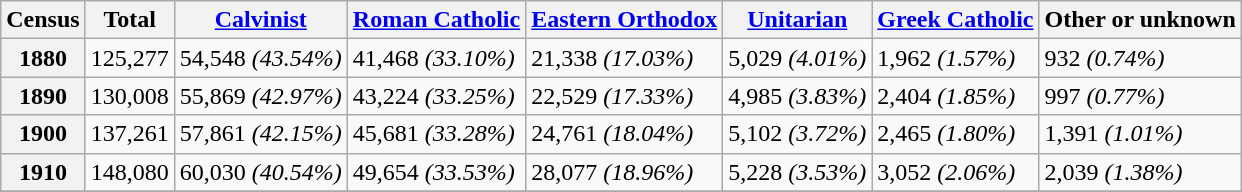<table class="wikitable">
<tr>
<th>Census</th>
<th>Total</th>
<th><a href='#'>Calvinist</a></th>
<th><a href='#'>Roman Catholic</a></th>
<th><a href='#'>Eastern Orthodox</a></th>
<th><a href='#'>Unitarian</a></th>
<th><a href='#'>Greek Catholic</a></th>
<th>Other or unknown</th>
</tr>
<tr>
<th>1880</th>
<td>125,277</td>
<td>54,548 <em>(43.54%)</em></td>
<td>41,468 <em>(33.10%)</em></td>
<td>21,338 <em>(17.03%)</em></td>
<td>5,029 <em>(4.01%)</em></td>
<td>1,962 <em>(1.57%)</em></td>
<td>932 <em>(0.74%)</em></td>
</tr>
<tr>
<th>1890</th>
<td>130,008</td>
<td>55,869 <em>(42.97%)</em></td>
<td>43,224 <em>(33.25%)</em></td>
<td>22,529 <em>(17.33%)</em></td>
<td>4,985 <em>(3.83%)</em></td>
<td>2,404 <em>(1.85%)</em></td>
<td>997 <em>(0.77%)</em></td>
</tr>
<tr>
<th>1900</th>
<td>137,261</td>
<td>57,861 <em>(42.15%)</em></td>
<td>45,681 <em>(33.28%)</em></td>
<td>24,761 <em>(18.04%)</em></td>
<td>5,102 <em>(3.72%)</em></td>
<td>2,465 <em>(1.80%)</em></td>
<td>1,391 <em>(1.01%)</em></td>
</tr>
<tr>
<th>1910</th>
<td>148,080</td>
<td>60,030 <em>(40.54%)</em></td>
<td>49,654 <em>(33.53%)</em></td>
<td>28,077 <em>(18.96%)</em></td>
<td>5,228 <em>(3.53%)</em></td>
<td>3,052 <em>(2.06%)</em></td>
<td>2,039 <em>(1.38%)</em></td>
</tr>
<tr>
</tr>
</table>
